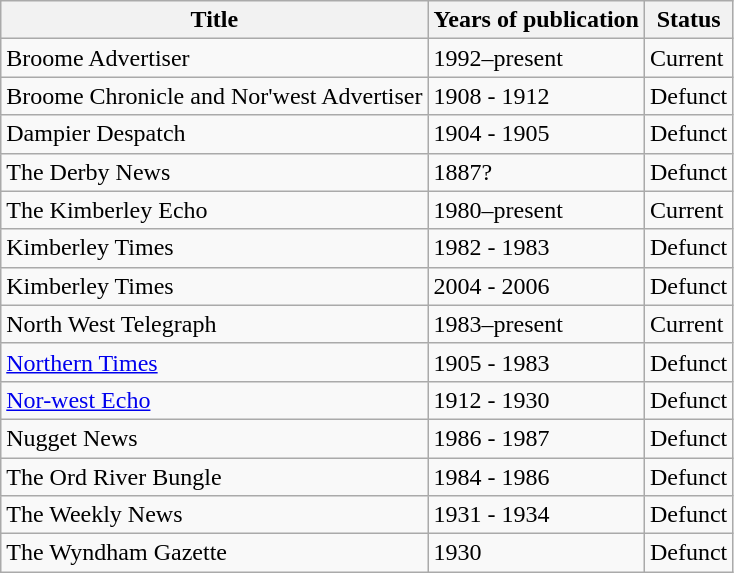<table class="wikitable sortable">
<tr>
<th>Title</th>
<th>Years of publication</th>
<th>Status</th>
</tr>
<tr>
<td>Broome Advertiser</td>
<td>1992–present</td>
<td>Current</td>
</tr>
<tr>
<td>Broome Chronicle and Nor'west Advertiser</td>
<td>1908 - 1912</td>
<td>Defunct</td>
</tr>
<tr>
<td>Dampier Despatch</td>
<td>1904 - 1905</td>
<td>Defunct</td>
</tr>
<tr>
<td>The Derby News</td>
<td>1887?</td>
<td>Defunct</td>
</tr>
<tr>
<td>The Kimberley Echo</td>
<td>1980–present</td>
<td>Current</td>
</tr>
<tr>
<td>Kimberley Times</td>
<td>1982 - 1983</td>
<td>Defunct</td>
</tr>
<tr>
<td>Kimberley Times</td>
<td>2004 - 2006</td>
<td>Defunct</td>
</tr>
<tr>
<td>North West Telegraph</td>
<td>1983–present</td>
<td>Current</td>
</tr>
<tr>
<td><a href='#'>Northern Times</a></td>
<td>1905 - 1983</td>
<td>Defunct</td>
</tr>
<tr>
<td><a href='#'>Nor-west Echo</a></td>
<td>1912 - 1930</td>
<td>Defunct</td>
</tr>
<tr>
<td>Nugget News</td>
<td>1986 - 1987</td>
<td>Defunct</td>
</tr>
<tr>
<td>The Ord River Bungle</td>
<td>1984 - 1986</td>
<td>Defunct</td>
</tr>
<tr>
<td>The Weekly News</td>
<td>1931 - 1934</td>
<td>Defunct</td>
</tr>
<tr>
<td>The Wyndham Gazette</td>
<td>1930</td>
<td>Defunct</td>
</tr>
</table>
